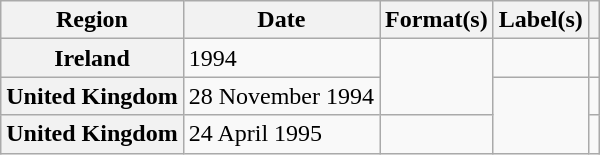<table class="wikitable plainrowheaders">
<tr>
<th scope="col">Region</th>
<th scope="col">Date</th>
<th scope="col">Format(s)</th>
<th scope="col">Label(s)</th>
<th scope="col"></th>
</tr>
<tr>
<th scope="row">Ireland</th>
<td>1994</td>
<td rowspan="2"></td>
<td></td>
<td></td>
</tr>
<tr>
<th scope="row">United Kingdom</th>
<td>28 November 1994</td>
<td rowspan="2"></td>
<td></td>
</tr>
<tr>
<th scope="row">United Kingdom</th>
<td>24 April 1995</td>
<td></td>
<td></td>
</tr>
</table>
